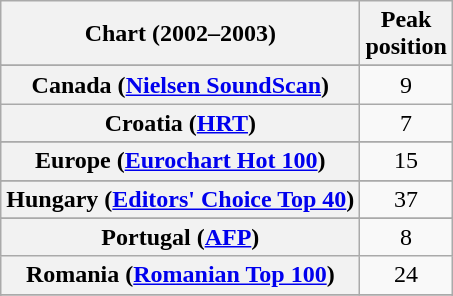<table class="wikitable sortable plainrowheaders">
<tr>
<th>Chart (2002–2003)</th>
<th>Peak<br>position</th>
</tr>
<tr>
</tr>
<tr>
</tr>
<tr>
</tr>
<tr>
</tr>
<tr>
<th scope="row">Canada (<a href='#'>Nielsen SoundScan</a>)</th>
<td align="center">9</td>
</tr>
<tr>
<th scope="row">Croatia (<a href='#'>HRT</a>)</th>
<td align="center">7</td>
</tr>
<tr>
</tr>
<tr>
<th scope="row">Europe (<a href='#'>Eurochart Hot 100</a>)</th>
<td align="center">15</td>
</tr>
<tr>
</tr>
<tr>
</tr>
<tr>
<th scope="row">Hungary (<a href='#'>Editors' Choice Top 40</a>)</th>
<td align="center">37</td>
</tr>
<tr>
</tr>
<tr>
</tr>
<tr>
</tr>
<tr>
</tr>
<tr>
</tr>
<tr>
</tr>
<tr>
<th scope="row">Portugal (<a href='#'>AFP</a>)</th>
<td align="center">8</td>
</tr>
<tr>
<th scope="row">Romania (<a href='#'>Romanian Top 100</a>)</th>
<td align="center">24</td>
</tr>
<tr>
</tr>
<tr>
</tr>
<tr>
</tr>
<tr>
</tr>
<tr>
</tr>
<tr>
</tr>
<tr>
</tr>
<tr>
</tr>
<tr>
</tr>
</table>
